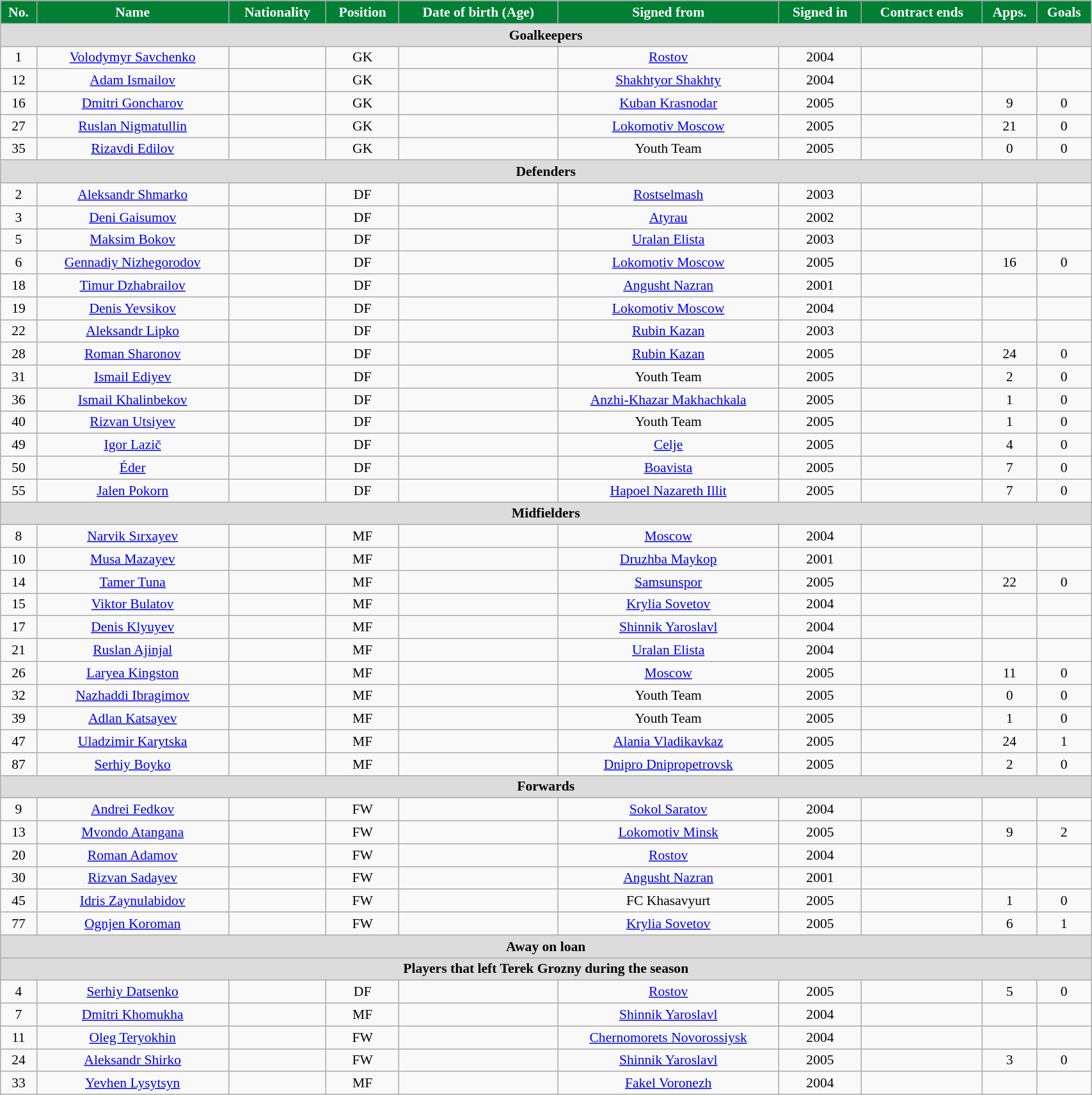<table class="wikitable"  style="text-align:center; font-size:90%; width:90%;">
<tr>
<th style="background:#008033; color:white; text-align:center;">No.</th>
<th style="background:#008033; color:white; text-align:center;">Name</th>
<th style="background:#008033; color:white; text-align:center;">Nationality</th>
<th style="background:#008033; color:white; text-align:center;">Position</th>
<th style="background:#008033; color:white; text-align:center;">Date of birth (Age)</th>
<th style="background:#008033; color:white; text-align:center;">Signed from</th>
<th style="background:#008033; color:white; text-align:center;">Signed in</th>
<th style="background:#008033; color:white; text-align:center;">Contract ends</th>
<th style="background:#008033; color:white; text-align:center;">Apps.</th>
<th style="background:#008033; color:white; text-align:center;">Goals</th>
</tr>
<tr>
<th colspan="11"  style="background:#dcdcdc; text-align:center;">Goalkeepers</th>
</tr>
<tr>
<td>1</td>
<td><a href='#'>Volodymyr Savchenko</a></td>
<td></td>
<td>GK</td>
<td></td>
<td><a href='#'>Rostov</a></td>
<td>2004</td>
<td></td>
<td></td>
<td></td>
</tr>
<tr>
<td>12</td>
<td><a href='#'>Adam Ismailov</a></td>
<td></td>
<td>GK</td>
<td></td>
<td><a href='#'>Shakhtyor Shakhty</a></td>
<td>2004</td>
<td></td>
<td></td>
<td></td>
</tr>
<tr>
<td>16</td>
<td><a href='#'>Dmitri Goncharov</a></td>
<td></td>
<td>GK</td>
<td></td>
<td><a href='#'>Kuban Krasnodar</a></td>
<td>2005</td>
<td></td>
<td>9</td>
<td>0</td>
</tr>
<tr>
<td>27</td>
<td><a href='#'>Ruslan Nigmatullin</a></td>
<td></td>
<td>GK</td>
<td></td>
<td><a href='#'>Lokomotiv Moscow</a></td>
<td>2005</td>
<td></td>
<td>21</td>
<td>0</td>
</tr>
<tr>
<td>35</td>
<td><a href='#'>Rizavdi Edilov</a></td>
<td></td>
<td>GK</td>
<td></td>
<td>Youth Team</td>
<td>2005</td>
<td></td>
<td>0</td>
<td>0</td>
</tr>
<tr>
<th colspan="11"  style="background:#dcdcdc; text-align:center;">Defenders</th>
</tr>
<tr>
<td>2</td>
<td><a href='#'>Aleksandr Shmarko</a></td>
<td></td>
<td>DF</td>
<td></td>
<td><a href='#'>Rostselmash</a></td>
<td>2003</td>
<td></td>
<td></td>
<td></td>
</tr>
<tr>
<td>3</td>
<td><a href='#'>Deni Gaisumov</a></td>
<td></td>
<td>DF</td>
<td></td>
<td><a href='#'>Atyrau</a></td>
<td>2002</td>
<td></td>
<td></td>
<td></td>
</tr>
<tr>
<td>5</td>
<td><a href='#'>Maksim Bokov</a></td>
<td></td>
<td>DF</td>
<td></td>
<td><a href='#'>Uralan Elista</a></td>
<td>2003</td>
<td></td>
<td></td>
<td></td>
</tr>
<tr>
<td>6</td>
<td><a href='#'>Gennadiy Nizhegorodov</a></td>
<td></td>
<td>DF</td>
<td></td>
<td><a href='#'>Lokomotiv Moscow</a></td>
<td>2005</td>
<td></td>
<td>16</td>
<td>0</td>
</tr>
<tr>
<td>18</td>
<td><a href='#'>Timur Dzhabrailov</a></td>
<td></td>
<td>DF</td>
<td></td>
<td><a href='#'>Angusht Nazran</a></td>
<td>2001</td>
<td></td>
<td></td>
<td></td>
</tr>
<tr>
<td>19</td>
<td><a href='#'>Denis Yevsikov</a></td>
<td></td>
<td>DF</td>
<td></td>
<td><a href='#'>Lokomotiv Moscow</a></td>
<td>2004</td>
<td></td>
<td></td>
<td></td>
</tr>
<tr>
<td>22</td>
<td><a href='#'>Aleksandr Lipko</a></td>
<td></td>
<td>DF</td>
<td></td>
<td><a href='#'>Rubin Kazan</a></td>
<td>2003</td>
<td></td>
<td></td>
<td></td>
</tr>
<tr>
<td>28</td>
<td><a href='#'>Roman Sharonov</a></td>
<td></td>
<td>DF</td>
<td></td>
<td><a href='#'>Rubin Kazan</a></td>
<td>2005</td>
<td></td>
<td>24</td>
<td>0</td>
</tr>
<tr>
<td>31</td>
<td><a href='#'>Ismail Ediyev</a></td>
<td></td>
<td>DF</td>
<td></td>
<td>Youth Team</td>
<td>2005</td>
<td></td>
<td>2</td>
<td>0</td>
</tr>
<tr>
<td>36</td>
<td><a href='#'>Ismail Khalinbekov</a></td>
<td></td>
<td>DF</td>
<td></td>
<td><a href='#'>Anzhi-Khazar Makhachkala</a></td>
<td>2005</td>
<td></td>
<td>1</td>
<td>0</td>
</tr>
<tr>
<td>40</td>
<td><a href='#'>Rizvan Utsiyev</a></td>
<td></td>
<td>DF</td>
<td></td>
<td>Youth Team</td>
<td>2005</td>
<td></td>
<td>1</td>
<td>0</td>
</tr>
<tr>
<td>49</td>
<td><a href='#'>Igor Lazič</a></td>
<td></td>
<td>DF</td>
<td></td>
<td><a href='#'>Celje</a></td>
<td>2005</td>
<td></td>
<td>4</td>
<td>0</td>
</tr>
<tr>
<td>50</td>
<td><a href='#'>Éder</a></td>
<td></td>
<td>DF</td>
<td></td>
<td><a href='#'>Boavista</a></td>
<td>2005</td>
<td></td>
<td>7</td>
<td>0</td>
</tr>
<tr>
<td>55</td>
<td><a href='#'>Jalen Pokorn</a></td>
<td></td>
<td>DF</td>
<td></td>
<td><a href='#'>Hapoel Nazareth Illit</a></td>
<td>2005</td>
<td></td>
<td>7</td>
<td>0</td>
</tr>
<tr>
<th colspan="11"  style="background:#dcdcdc; text-align:center;">Midfielders</th>
</tr>
<tr>
<td>8</td>
<td><a href='#'>Narvik Sırxayev</a></td>
<td></td>
<td>MF</td>
<td></td>
<td><a href='#'>Moscow</a></td>
<td>2004</td>
<td></td>
<td></td>
<td></td>
</tr>
<tr>
<td>10</td>
<td><a href='#'>Musa Mazayev</a></td>
<td></td>
<td>MF</td>
<td></td>
<td><a href='#'>Druzhba Maykop</a></td>
<td>2001</td>
<td></td>
<td></td>
<td></td>
</tr>
<tr>
<td>14</td>
<td><a href='#'>Tamer Tuna</a></td>
<td></td>
<td>MF</td>
<td></td>
<td><a href='#'>Samsunspor</a></td>
<td>2005</td>
<td></td>
<td>22</td>
<td>0</td>
</tr>
<tr>
<td>15</td>
<td><a href='#'>Viktor Bulatov</a></td>
<td></td>
<td>MF</td>
<td></td>
<td><a href='#'>Krylia Sovetov</a></td>
<td>2004</td>
<td></td>
<td></td>
<td></td>
</tr>
<tr>
<td>17</td>
<td><a href='#'>Denis Klyuyev</a></td>
<td></td>
<td>MF</td>
<td></td>
<td><a href='#'>Shinnik Yaroslavl</a></td>
<td>2004</td>
<td></td>
<td></td>
<td></td>
</tr>
<tr>
<td>21</td>
<td><a href='#'>Ruslan Ajinjal</a></td>
<td></td>
<td>MF</td>
<td></td>
<td><a href='#'>Uralan Elista</a></td>
<td>2004</td>
<td></td>
<td></td>
<td></td>
</tr>
<tr>
<td>26</td>
<td><a href='#'>Laryea Kingston</a></td>
<td></td>
<td>MF</td>
<td></td>
<td><a href='#'>Moscow</a></td>
<td>2005</td>
<td></td>
<td>11</td>
<td>0</td>
</tr>
<tr>
<td>32</td>
<td><a href='#'>Nazhaddi Ibragimov</a></td>
<td></td>
<td>MF</td>
<td></td>
<td>Youth Team</td>
<td>2005</td>
<td></td>
<td>0</td>
<td>0</td>
</tr>
<tr>
<td>39</td>
<td><a href='#'>Adlan Katsayev</a></td>
<td></td>
<td>MF</td>
<td></td>
<td>Youth Team</td>
<td>2005</td>
<td></td>
<td>1</td>
<td>0</td>
</tr>
<tr>
<td>47</td>
<td><a href='#'>Uladzimir Karytska</a></td>
<td></td>
<td>MF</td>
<td></td>
<td><a href='#'>Alania Vladikavkaz</a></td>
<td>2005</td>
<td></td>
<td>24</td>
<td>1</td>
</tr>
<tr>
<td>87</td>
<td><a href='#'>Serhiy Boyko</a></td>
<td></td>
<td>MF</td>
<td></td>
<td><a href='#'>Dnipro Dnipropetrovsk</a></td>
<td>2005</td>
<td></td>
<td>2</td>
<td>0</td>
</tr>
<tr>
<th colspan="11"  style="background:#dcdcdc; text-align:center;">Forwards</th>
</tr>
<tr>
<td>9</td>
<td><a href='#'>Andrei Fedkov</a></td>
<td></td>
<td>FW</td>
<td></td>
<td><a href='#'>Sokol Saratov</a></td>
<td>2004</td>
<td></td>
<td></td>
<td></td>
</tr>
<tr>
<td>13</td>
<td><a href='#'>Mvondo Atangana</a></td>
<td></td>
<td>FW</td>
<td></td>
<td><a href='#'>Lokomotiv Minsk</a></td>
<td>2005</td>
<td></td>
<td>9</td>
<td>2</td>
</tr>
<tr>
<td>20</td>
<td><a href='#'>Roman Adamov</a></td>
<td></td>
<td>FW</td>
<td></td>
<td><a href='#'>Rostov</a></td>
<td>2004</td>
<td></td>
<td></td>
<td></td>
</tr>
<tr>
<td>30</td>
<td><a href='#'>Rizvan Sadayev</a></td>
<td></td>
<td>FW</td>
<td></td>
<td><a href='#'>Angusht Nazran</a></td>
<td>2001</td>
<td></td>
<td></td>
<td></td>
</tr>
<tr>
<td>45</td>
<td><a href='#'>Idris Zaynulabidov</a></td>
<td></td>
<td>FW</td>
<td></td>
<td>FC Khasavyurt</td>
<td>2005</td>
<td></td>
<td>1</td>
<td>0</td>
</tr>
<tr>
<td>77</td>
<td><a href='#'>Ognjen Koroman</a></td>
<td></td>
<td>FW</td>
<td></td>
<td><a href='#'>Krylia Sovetov</a></td>
<td>2005</td>
<td></td>
<td>6</td>
<td>1</td>
</tr>
<tr>
<th colspan="11"  style="background:#dcdcdc; text-align:center;">Away on loan</th>
</tr>
<tr>
<th colspan="11"  style="background:#dcdcdc; text-align:center;">Players that left Terek Grozny during the season</th>
</tr>
<tr>
<td>4</td>
<td><a href='#'>Serhiy Datsenko</a></td>
<td></td>
<td>DF</td>
<td></td>
<td><a href='#'>Rostov</a></td>
<td>2005</td>
<td></td>
<td>5</td>
<td>0</td>
</tr>
<tr>
<td>7</td>
<td><a href='#'>Dmitri Khomukha</a></td>
<td></td>
<td>MF</td>
<td></td>
<td><a href='#'>Shinnik Yaroslavl</a></td>
<td>2004</td>
<td></td>
<td></td>
<td></td>
</tr>
<tr>
<td>11</td>
<td><a href='#'>Oleg Teryokhin</a></td>
<td></td>
<td>FW</td>
<td></td>
<td><a href='#'>Chernomorets Novorossiysk</a></td>
<td>2004</td>
<td></td>
<td></td>
<td></td>
</tr>
<tr>
<td>24</td>
<td><a href='#'>Aleksandr Shirko</a></td>
<td></td>
<td>FW</td>
<td></td>
<td><a href='#'>Shinnik Yaroslavl</a></td>
<td>2005</td>
<td></td>
<td>3</td>
<td>0</td>
</tr>
<tr>
<td>33</td>
<td><a href='#'>Yevhen Lysytsyn</a></td>
<td></td>
<td>MF</td>
<td></td>
<td><a href='#'>Fakel Voronezh</a></td>
<td>2004</td>
<td></td>
<td></td>
<td></td>
</tr>
</table>
